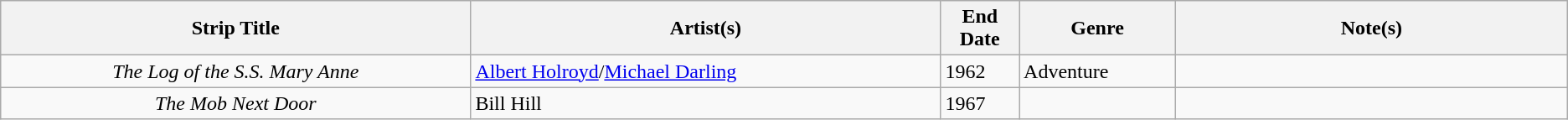<table class="wikitable sortable">
<tr>
<th width=30%>Strip Title</th>
<th width=30%>Artist(s)</th>
<th width=5%>End Date</th>
<th width=10%>Genre</th>
<th width=25%>Note(s)</th>
</tr>
<tr>
<td align=center><em>The Log of the S.S. Mary Anne</em></td>
<td><a href='#'>Albert Holroyd</a>/<a href='#'>Michael Darling</a></td>
<td>1962</td>
<td>Adventure</td>
<td></td>
</tr>
<tr>
<td align=center><em>The Mob Next Door</em></td>
<td>Bill Hill</td>
<td>1967</td>
<td></td>
<td></td>
</tr>
</table>
